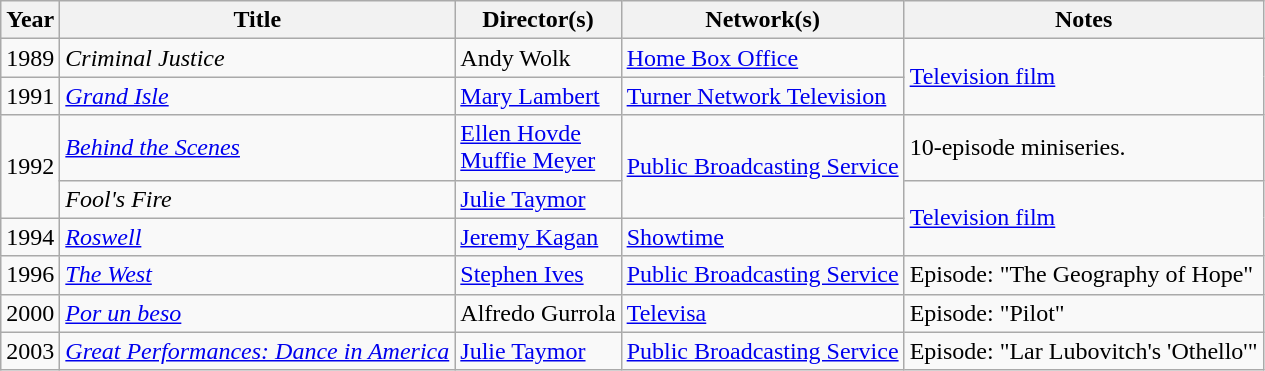<table class="wikitable">
<tr>
<th>Year</th>
<th>Title</th>
<th>Director(s)</th>
<th>Network(s)</th>
<th>Notes</th>
</tr>
<tr>
<td>1989</td>
<td><em>Criminal Justice</em></td>
<td>Andy Wolk</td>
<td><a href='#'>Home Box Office</a></td>
<td rowspan="2"><a href='#'>Television film</a></td>
</tr>
<tr>
<td>1991</td>
<td><em><a href='#'>Grand Isle</a></em></td>
<td><a href='#'>Mary Lambert</a></td>
<td><a href='#'>Turner Network Television</a></td>
</tr>
<tr>
<td rowspan="2">1992</td>
<td><a href='#'><em>Behind the Scenes</em></a></td>
<td><a href='#'>Ellen Hovde</a><br><a href='#'>Muffie Meyer</a></td>
<td rowspan="2"><a href='#'>Public Broadcasting Service</a></td>
<td>10-episode miniseries.</td>
</tr>
<tr>
<td><em>Fool's Fire</em></td>
<td><a href='#'>Julie Taymor</a></td>
<td rowspan="2"><a href='#'>Television film</a></td>
</tr>
<tr>
<td>1994</td>
<td><em><a href='#'>Roswell</a></em></td>
<td><a href='#'>Jeremy Kagan</a></td>
<td><a href='#'>Showtime</a></td>
</tr>
<tr>
<td>1996</td>
<td><a href='#'><em>The West</em></a></td>
<td><a href='#'>Stephen Ives</a></td>
<td><a href='#'>Public Broadcasting Service</a></td>
<td>Episode: "The Geography of Hope"</td>
</tr>
<tr>
<td>2000</td>
<td><em><a href='#'>Por un beso</a></em></td>
<td>Alfredo Gurrola</td>
<td><a href='#'>Televisa</a></td>
<td>Episode: "Pilot"</td>
</tr>
<tr>
<td>2003</td>
<td><a href='#'><em>Great Performances: Dance in America</em></a></td>
<td><a href='#'>Julie Taymor</a></td>
<td><a href='#'>Public Broadcasting Service</a></td>
<td>Episode: "Lar Lubovitch's 'Othello'"</td>
</tr>
</table>
